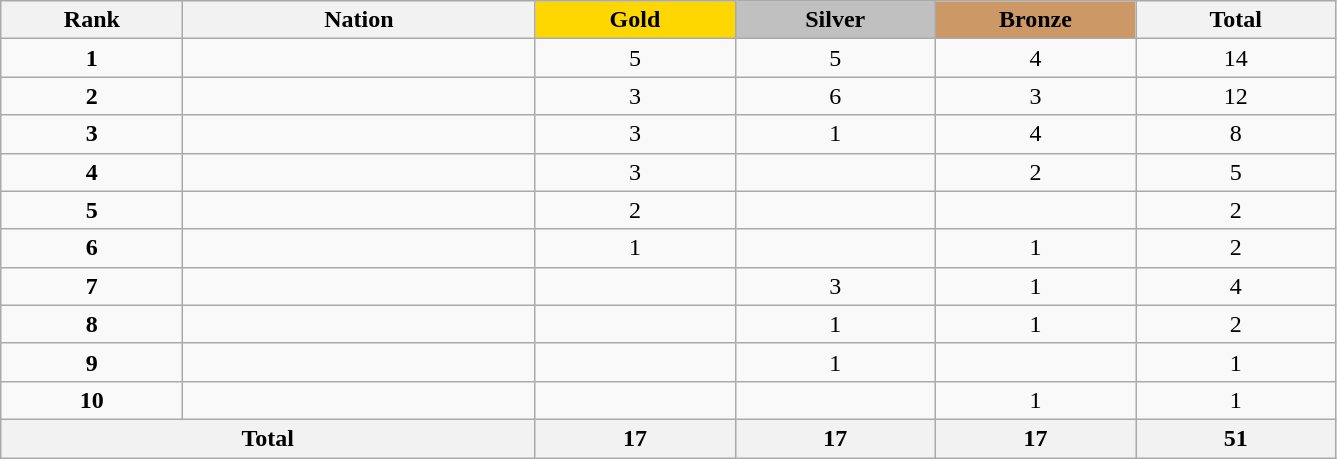<table class="wikitable collapsible autocollapse plainrowheaders" width=70.5% style="text-align:center;">
<tr style="background-color:#EDEDED;">
<th width=100px class="hintergrundfarbe5">Rank</th>
<th width=200px class="hintergrundfarbe6">Nation</th>
<th style="background:    gold; width:15%">Gold</th>
<th style="background:  silver; width:15%">Silver</th>
<th style="background: #CC9966; width:15%">Bronze</th>
<th class="hintergrundfarbe6" style="width:15%">Total</th>
</tr>
<tr>
<td><strong>1</strong></td>
<td align=left></td>
<td>5</td>
<td>5</td>
<td>4</td>
<td>14</td>
</tr>
<tr>
<td><strong>2</strong></td>
<td align=left></td>
<td>3</td>
<td>6</td>
<td>3</td>
<td>12</td>
</tr>
<tr>
<td><strong>3</strong></td>
<td align=left></td>
<td>3</td>
<td>1</td>
<td>4</td>
<td>8</td>
</tr>
<tr>
<td><strong>4</strong></td>
<td align=left></td>
<td>3</td>
<td></td>
<td>2</td>
<td>5</td>
</tr>
<tr>
<td><strong>5</strong></td>
<td align=left></td>
<td>2</td>
<td></td>
<td></td>
<td>2</td>
</tr>
<tr>
<td><strong>6</strong></td>
<td align=left></td>
<td>1</td>
<td></td>
<td>1</td>
<td>2</td>
</tr>
<tr>
<td><strong>7</strong></td>
<td align=left></td>
<td></td>
<td>3</td>
<td>1</td>
<td>4</td>
</tr>
<tr>
<td><strong>8</strong></td>
<td align=left></td>
<td></td>
<td>1</td>
<td>1</td>
<td>2</td>
</tr>
<tr>
<td><strong>9</strong></td>
<td align=left></td>
<td></td>
<td>1</td>
<td></td>
<td>1</td>
</tr>
<tr>
<td><strong>10</strong></td>
<td align=left></td>
<td></td>
<td></td>
<td>1</td>
<td>1</td>
</tr>
<tr>
<th colspan=2>Total</th>
<th>17</th>
<th>17</th>
<th>17</th>
<th>51</th>
</tr>
</table>
